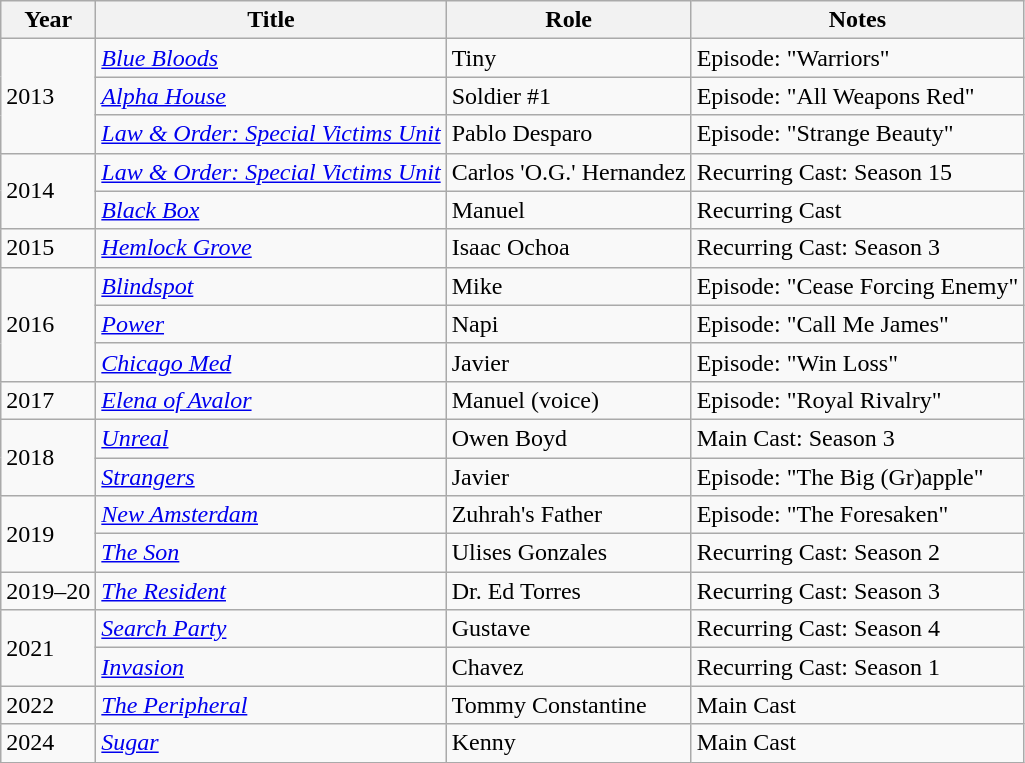<table class="wikitable plainrowheaders sortable" style="margin-right: 0;">
<tr>
<th>Year</th>
<th>Title</th>
<th>Role</th>
<th>Notes</th>
</tr>
<tr>
<td rowspan=3>2013</td>
<td><em><a href='#'>Blue Bloods</a></em></td>
<td>Tiny</td>
<td>Episode: "Warriors"</td>
</tr>
<tr>
<td><em><a href='#'>Alpha House</a></em></td>
<td>Soldier #1</td>
<td>Episode: "All Weapons Red"</td>
</tr>
<tr>
<td><em><a href='#'>Law & Order: Special Victims Unit</a></em></td>
<td>Pablo Desparo</td>
<td>Episode: "Strange Beauty"</td>
</tr>
<tr>
<td rowspan=2>2014</td>
<td><em><a href='#'>Law & Order: Special Victims Unit</a></em></td>
<td>Carlos 'O.G.' Hernandez</td>
<td>Recurring Cast: Season 15</td>
</tr>
<tr>
<td><em><a href='#'>Black Box</a></em></td>
<td>Manuel</td>
<td>Recurring Cast</td>
</tr>
<tr>
<td>2015</td>
<td><em><a href='#'>Hemlock Grove</a></em></td>
<td>Isaac Ochoa</td>
<td>Recurring Cast: Season 3</td>
</tr>
<tr>
<td rowspan=3>2016</td>
<td><em><a href='#'>Blindspot</a></em></td>
<td>Mike</td>
<td>Episode: "Cease Forcing Enemy"</td>
</tr>
<tr>
<td><em><a href='#'>Power</a></em></td>
<td>Napi</td>
<td>Episode: "Call Me James"</td>
</tr>
<tr>
<td><em><a href='#'>Chicago Med</a></em></td>
<td>Javier</td>
<td>Episode: "Win Loss"</td>
</tr>
<tr>
<td>2017</td>
<td><em><a href='#'>Elena of Avalor</a></em></td>
<td>Manuel (voice)</td>
<td>Episode: "Royal Rivalry"</td>
</tr>
<tr>
<td rowspan=2>2018</td>
<td><em><a href='#'>Unreal</a></em></td>
<td>Owen Boyd</td>
<td>Main Cast: Season 3</td>
</tr>
<tr>
<td><em><a href='#'>Strangers</a></em></td>
<td>Javier</td>
<td>Episode: "The Big (Gr)apple"</td>
</tr>
<tr>
<td rowspan=2>2019</td>
<td><em><a href='#'>New Amsterdam</a></em></td>
<td>Zuhrah's Father</td>
<td>Episode: "The Foresaken"</td>
</tr>
<tr>
<td><em><a href='#'>The Son</a></em></td>
<td>Ulises Gonzales</td>
<td>Recurring Cast: Season 2</td>
</tr>
<tr>
<td>2019–20</td>
<td><em><a href='#'>The Resident</a></em></td>
<td>Dr. Ed Torres</td>
<td>Recurring Cast: Season 3</td>
</tr>
<tr>
<td rowspan=2>2021</td>
<td><em><a href='#'>Search Party</a></em></td>
<td>Gustave</td>
<td>Recurring Cast: Season 4</td>
</tr>
<tr>
<td><em><a href='#'>Invasion</a></em></td>
<td>Chavez</td>
<td>Recurring Cast: Season 1</td>
</tr>
<tr>
<td>2022</td>
<td><em><a href='#'>The Peripheral</a></em></td>
<td>Tommy Constantine</td>
<td>Main Cast</td>
</tr>
<tr>
<td>2024</td>
<td><em><a href='#'>Sugar</a></em></td>
<td>Kenny</td>
<td>Main Cast</td>
</tr>
</table>
